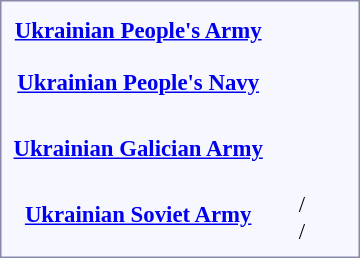<table style="border:1px solid #8888aa; background-color:#f7f8ff; padding:5px; font-size:95%; margin: 0px 12px 12px 0px;">
<tr style="text-align:center;">
<td rowspan=2><strong> <a href='#'>Ukrainian People's Army</a></strong><br></td>
<td colspan=2 rowspan=2></td>
<td colspan=2></td>
<td colspan=2></td>
<td colspan=2></td>
<td colspan=2 rowspan=2></td>
<td colspan=2></td>
<td colspan=2></td>
<td colspan=2 rowspan=2></td>
<td colspan=2></td>
<td colspan=2></td>
<td colspan=2></td>
<td colspan=2></td>
</tr>
<tr style="text-align:center;">
<td colspan=2><br></td>
<td colspan=2><br></td>
<td colspan=2><br></td>
<td colspan=2><br></td>
<td colspan=2><br></td>
<td colspan=2><br></td>
<td colspan=2><br></td>
<td colspan=2><br></td>
<td colspan=2><br></td>
</tr>
<tr style="text-align:center;">
<td rowspan=2><strong> <a href='#'>Ukrainian People's Navy</a></strong><br></td>
<td colspan=2 rowspan=2></td>
<td colspan=2></td>
<td colspan=2></td>
<td colspan=2></td>
<td colspan=2 rowspan=2></td>
<td colspan=2></td>
<td colspan=2></td>
<td colspan=2 rowspan=2></td>
<td colspan=2></td>
<td colspan=2></td>
<td colspan=2></td>
<td colspan=2></td>
</tr>
<tr style="text-align:center;">
<td colspan=2><br></td>
<td colspan=2><br></td>
<td colspan=2><br></td>
<td colspan=2><br></td>
<td colspan=2><br></td>
<td colspan=2><br></td>
<td colspan=2><br></td>
<td colspan=2><br></td>
<td colspan=2><br><br></td>
</tr>
<tr style="text-align:center;">
<td rowspan=2><strong> <a href='#'>Ukrainian Galician Army</a></strong><br></td>
<td colspan=2 rowspan=2></td>
<td colspan=2></td>
<td colspan=2></td>
<td colspan=2></td>
<td colspan=2 rowspan=2></td>
<td colspan=2></td>
<td colspan=2></td>
<td colspan=2></td>
<td colspan=2></td>
<td colspan=2></td>
<td colspan=2></td>
<td colspan=1></td>
<td colspan=1></td>
</tr>
<tr style="text-align:center;">
<td colspan=2><br></td>
<td colspan=2><br></td>
<td colspan=2><br></td>
<td colspan=2><br></td>
<td colspan=2><br></td>
<td colspan=2><br></td>
<td colspan=2><br></td>
<td colspan=2><br></td>
<td colspan=2><br></td>
<td colspan=1><br></td>
<td colspan=1><br><br></td>
</tr>
<tr style="text-align:center;">
<td rowspan=2><strong> <a href='#'>Ukrainian Soviet Army</a></strong><br></td>
<td colspan=2></td>
<td colspan=2></td>
<td colspan=2></td>
<td colspan=2></td>
<td colspan=2></td>
<td colspan=2></td>
<td colspan=2></td>
<td colspan=2></td>
<td colspan=2></td>
<td colspan=3></td>
<td colspan=3></td>
</tr>
<tr style="text-align:center;">
<td colspan=2><br></td>
<td colspan=2><br></td>
<td colspan=2><br></td>
<td colspan=2><br></td>
<td colspan=2><br></td>
<td colspan=2>/<br>/</td>
<td colspan=2><br></td>
<td colspan=2><br></td>
<td colspan=2><br></td>
<td colspan=3><br></td>
<td colspan=3><br></td>
</tr>
</table>
